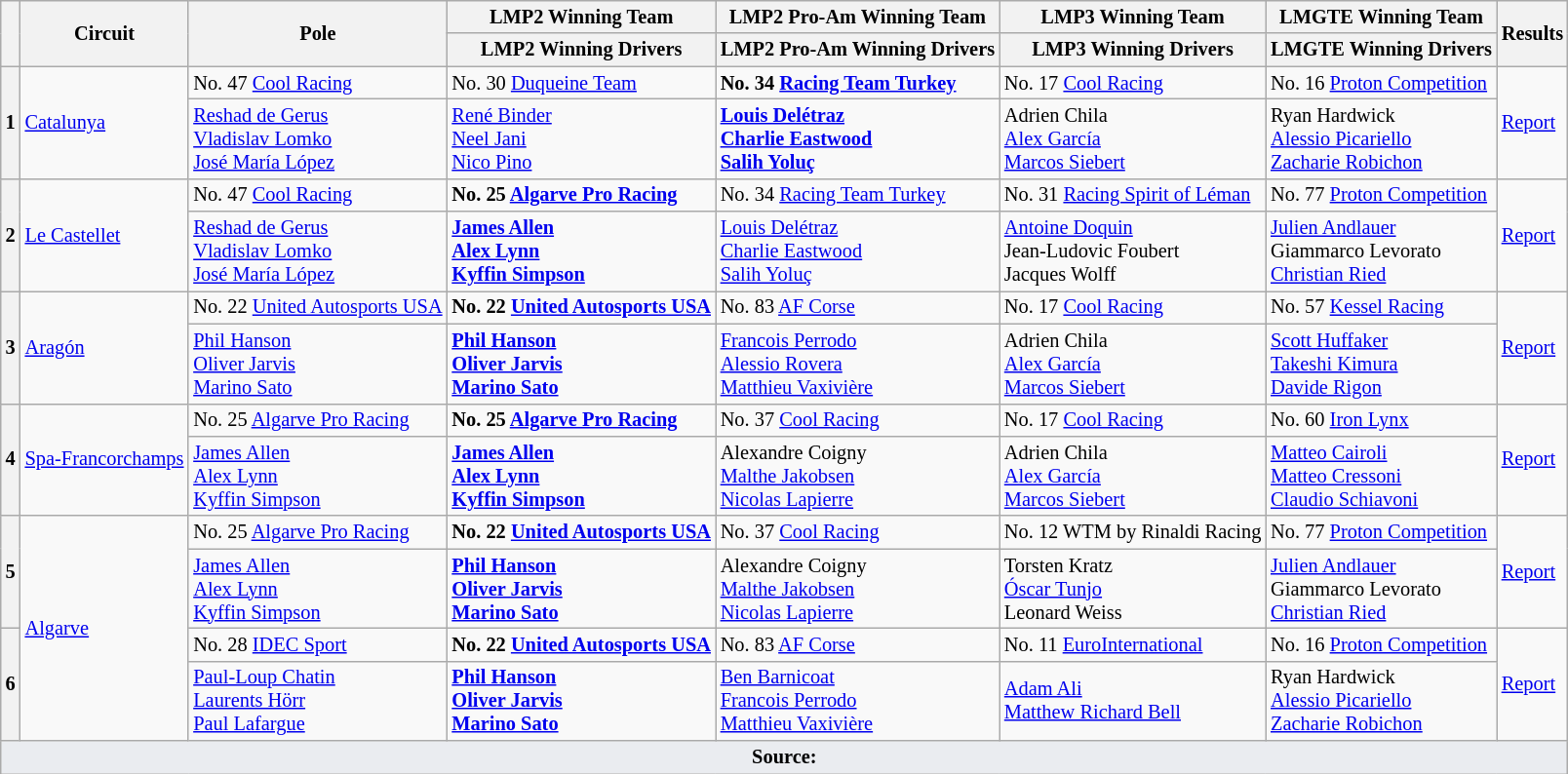<table class="wikitable" style="font-size:85%;">
<tr>
<th rowspan=2></th>
<th rowspan=2>Circuit</th>
<th rowspan=2>Pole</th>
<th>LMP2 Winning Team</th>
<th>LMP2 Pro-Am Winning Team</th>
<th>LMP3 Winning Team</th>
<th>LMGTE Winning Team</th>
<th rowspan=2>Results</th>
</tr>
<tr>
<th>LMP2 Winning Drivers</th>
<th>LMP2 Pro-Am Winning Drivers</th>
<th>LMP3 Winning Drivers</th>
<th>LMGTE Winning Drivers</th>
</tr>
<tr>
<th rowspan=2>1</th>
<td rowspan=2> <a href='#'>Catalunya</a></td>
<td> No. 47 <a href='#'>Cool Racing</a></td>
<td> No. 30 <a href='#'>Duqueine Team</a></td>
<td><strong> No. 34 <a href='#'>Racing Team Turkey</a></strong></td>
<td> No. 17 <a href='#'>Cool Racing</a></td>
<td> No. 16 <a href='#'>Proton Competition</a></td>
<td rowspan=2><a href='#'>Report</a></td>
</tr>
<tr>
<td> <a href='#'>Reshad de Gerus</a><br> <a href='#'>Vladislav Lomko</a><br> <a href='#'>José María López</a></td>
<td> <a href='#'>René Binder</a><br> <a href='#'>Neel Jani</a><br> <a href='#'>Nico Pino</a></td>
<td><strong> <a href='#'>Louis Delétraz</a><br> <a href='#'>Charlie Eastwood</a><br> <a href='#'>Salih Yoluç</a></strong></td>
<td> Adrien Chila<br> <a href='#'>Alex García</a><br> <a href='#'>Marcos Siebert</a></td>
<td> Ryan Hardwick<br> <a href='#'>Alessio Picariello</a><br> <a href='#'>Zacharie Robichon</a></td>
</tr>
<tr>
<th rowspan=2>2</th>
<td rowspan=2> <a href='#'>Le Castellet</a></td>
<td> No. 47 <a href='#'>Cool Racing</a></td>
<td><strong> No. 25 <a href='#'>Algarve Pro Racing</a></strong></td>
<td> No. 34 <a href='#'>Racing Team Turkey</a></td>
<td> No. 31 <a href='#'>Racing Spirit of Léman</a></td>
<td> No. 77 <a href='#'>Proton Competition</a></td>
<td rowspan=2><a href='#'>Report</a></td>
</tr>
<tr>
<td> <a href='#'>Reshad de Gerus</a><br> <a href='#'>Vladislav Lomko</a><br> <a href='#'>José María López</a></td>
<td><strong> <a href='#'>James Allen</a><br> <a href='#'>Alex Lynn</a><br> <a href='#'>Kyffin Simpson</a></strong></td>
<td> <a href='#'>Louis Delétraz</a><br> <a href='#'>Charlie Eastwood</a><br> <a href='#'>Salih Yoluç</a></td>
<td> <a href='#'>Antoine Doquin</a><br> Jean-Ludovic Foubert<br> Jacques Wolff</td>
<td> <a href='#'>Julien Andlauer</a><br> Giammarco Levorato<br> <a href='#'>Christian Ried</a></td>
</tr>
<tr>
<th rowspan=2>3</th>
<td rowspan=2> <a href='#'>Aragón</a></td>
<td> No. 22 <a href='#'>United Autosports USA</a></td>
<td><strong> No. 22 <a href='#'>United Autosports USA</a></strong></td>
<td> No. 83 <a href='#'>AF Corse</a></td>
<td> No. 17 <a href='#'>Cool Racing</a></td>
<td> No. 57 <a href='#'>Kessel Racing</a></td>
<td rowspan=2><a href='#'>Report</a></td>
</tr>
<tr>
<td> <a href='#'>Phil Hanson</a><br> <a href='#'>Oliver Jarvis</a><br> <a href='#'>Marino Sato</a></td>
<td><strong> <a href='#'>Phil Hanson</a><br> <a href='#'>Oliver Jarvis</a><br> <a href='#'>Marino Sato</a></strong></td>
<td> <a href='#'>Francois Perrodo</a><br> <a href='#'>Alessio Rovera</a><br> <a href='#'>Matthieu Vaxivière</a></td>
<td> Adrien Chila<br> <a href='#'>Alex García</a><br> <a href='#'>Marcos Siebert</a></td>
<td> <a href='#'>Scott Huffaker</a><br> <a href='#'>Takeshi Kimura</a><br> <a href='#'>Davide Rigon</a></td>
</tr>
<tr>
<th rowspan=2>4</th>
<td rowspan=2> <a href='#'>Spa-Francorchamps</a></td>
<td> No. 25 <a href='#'>Algarve Pro Racing</a></td>
<td><strong> No. 25 <a href='#'>Algarve Pro Racing</a></strong></td>
<td> No. 37 <a href='#'>Cool Racing</a></td>
<td> No. 17 <a href='#'>Cool Racing</a></td>
<td> No. 60 <a href='#'>Iron Lynx</a></td>
<td rowspan=2><a href='#'>Report</a></td>
</tr>
<tr>
<td> <a href='#'>James Allen</a><br> <a href='#'>Alex Lynn</a><br> <a href='#'>Kyffin Simpson</a></td>
<td><strong> <a href='#'>James Allen</a><br> <a href='#'>Alex Lynn</a><br> <a href='#'>Kyffin Simpson</a></strong></td>
<td> Alexandre Coigny<br> <a href='#'>Malthe Jakobsen</a><br> <a href='#'>Nicolas Lapierre</a></td>
<td> Adrien Chila<br> <a href='#'>Alex García</a><br> <a href='#'>Marcos Siebert</a></td>
<td> <a href='#'>Matteo Cairoli</a><br> <a href='#'>Matteo Cressoni</a><br> <a href='#'>Claudio Schiavoni</a></td>
</tr>
<tr>
<th rowspan=2>5</th>
<td rowspan=4> <a href='#'>Algarve</a></td>
<td> No. 25 <a href='#'>Algarve Pro Racing</a></td>
<td><strong> No. 22 <a href='#'>United Autosports USA</a></strong></td>
<td> No. 37 <a href='#'>Cool Racing</a></td>
<td> No. 12 WTM by Rinaldi Racing</td>
<td> No. 77 <a href='#'>Proton Competition</a></td>
<td rowspan=2><a href='#'>Report</a></td>
</tr>
<tr>
<td> <a href='#'>James Allen</a><br> <a href='#'>Alex Lynn</a><br> <a href='#'>Kyffin Simpson</a></td>
<td><strong> <a href='#'>Phil Hanson</a><br> <a href='#'>Oliver Jarvis</a><br> <a href='#'>Marino Sato</a></strong></td>
<td> Alexandre Coigny<br> <a href='#'>Malthe Jakobsen</a><br> <a href='#'>Nicolas Lapierre</a></td>
<td> Torsten Kratz<br> <a href='#'>Óscar Tunjo</a><br> Leonard Weiss</td>
<td> <a href='#'>Julien Andlauer</a><br> Giammarco Levorato<br> <a href='#'>Christian Ried</a></td>
</tr>
<tr>
<th rowspan="2">6</th>
<td> No. 28 <a href='#'>IDEC Sport</a></td>
<td><strong> No. 22 <a href='#'>United Autosports USA</a></strong></td>
<td> No. 83 <a href='#'>AF Corse</a></td>
<td> No. 11 <a href='#'>EuroInternational</a></td>
<td> No. 16 <a href='#'>Proton Competition</a></td>
<td rowspan=2><a href='#'>Report</a></td>
</tr>
<tr>
<td> <a href='#'>Paul-Loup Chatin</a><br> <a href='#'>Laurents Hörr</a><br> <a href='#'>Paul Lafargue</a></td>
<td><strong> <a href='#'>Phil Hanson</a><br> <a href='#'>Oliver Jarvis</a><br> <a href='#'>Marino Sato</a></strong></td>
<td> <a href='#'>Ben Barnicoat</a><br> <a href='#'>Francois Perrodo</a><br> <a href='#'>Matthieu Vaxivière</a></td>
<td> <a href='#'>Adam Ali</a><br> <a href='#'>Matthew Richard Bell</a></td>
<td> Ryan Hardwick<br> <a href='#'>Alessio Picariello</a><br> <a href='#'>Zacharie Robichon</a></td>
</tr>
<tr class="sortbottom">
<td colspan="8" style="background-color:#EAECF0;text-align:center"><strong>Source:</strong></td>
</tr>
</table>
